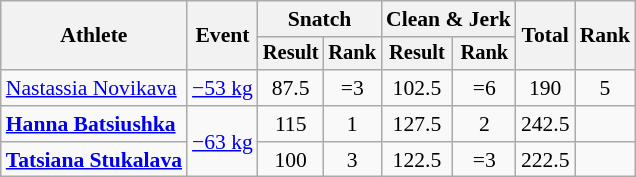<table class="wikitable" style="font-size:90%">
<tr>
<th rowspan="2">Athlete</th>
<th rowspan="2">Event</th>
<th colspan="2">Snatch</th>
<th colspan="2">Clean & Jerk</th>
<th rowspan="2">Total</th>
<th rowspan="2">Rank</th>
</tr>
<tr style="font-size:95%">
<th>Result</th>
<th>Rank</th>
<th>Result</th>
<th>Rank</th>
</tr>
<tr align=center>
<td align=left><a href='#'>Nastassia Novikava</a></td>
<td align=left><a href='#'>−53 kg</a></td>
<td>87.5</td>
<td>=3</td>
<td>102.5</td>
<td>=6</td>
<td>190</td>
<td>5</td>
</tr>
<tr align=center>
<td align=left><strong><a href='#'>Hanna Batsiushka</a></strong></td>
<td align=left rowspan=2><a href='#'>−63 kg</a></td>
<td>115</td>
<td>1</td>
<td>127.5</td>
<td>2</td>
<td>242.5</td>
<td></td>
</tr>
<tr align=center>
<td align=left><strong><a href='#'>Tatsiana Stukalava</a></strong></td>
<td>100</td>
<td>3</td>
<td>122.5</td>
<td>=3</td>
<td>222.5</td>
<td></td>
</tr>
</table>
